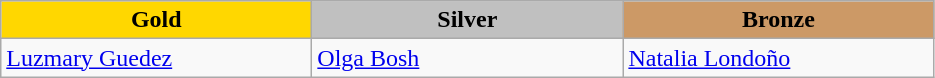<table class="wikitable" style="text-align:left">
<tr align="center">
<td width=200 bgcolor=gold><strong>Gold</strong></td>
<td width=200 bgcolor=silver><strong>Silver</strong></td>
<td width=200 bgcolor=CC9966><strong>Bronze</strong></td>
</tr>
<tr>
<td><a href='#'>Luzmary Guedez</a><br><em></em></td>
<td><a href='#'>Olga Bosh</a><br><em></em></td>
<td><a href='#'>Natalia Londoño</a><br><em></em></td>
</tr>
</table>
